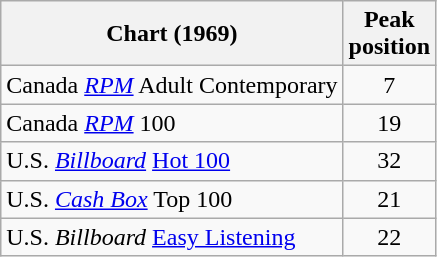<table class="wikitable sortable">
<tr>
<th align="left">Chart (1969)</th>
<th align="left">Peak<br>position</th>
</tr>
<tr>
<td>Canada <a href='#'><em>RPM</em></a> Adult Contemporary</td>
<td style="text-align:center;">7</td>
</tr>
<tr>
<td>Canada <a href='#'><em>RPM</em></a> 100</td>
<td style="text-align:center;">19</td>
</tr>
<tr>
<td>U.S. <em><a href='#'>Billboard</a></em> <a href='#'>Hot 100</a></td>
<td style="text-align:center;">32</td>
</tr>
<tr>
<td>U.S. <em><a href='#'>Cash Box</a></em> Top 100 </td>
<td style="text-align:center;">21</td>
</tr>
<tr>
<td>U.S. <em>Billboard</em> <a href='#'>Easy Listening</a></td>
<td align="center">22</td>
</tr>
</table>
